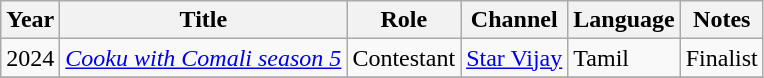<table class="wikitable sortable">
<tr>
<th>Year</th>
<th>Title</th>
<th>Role</th>
<th>Channel</th>
<th>Language</th>
<th>Notes</th>
</tr>
<tr>
<td>2024</td>
<td><em><a href='#'>Cooku with Comali season 5</a></em></td>
<td>Contestant</td>
<td><a href='#'>Star Vijay</a></td>
<td>Tamil</td>
<td>Finalist</td>
</tr>
<tr>
</tr>
</table>
